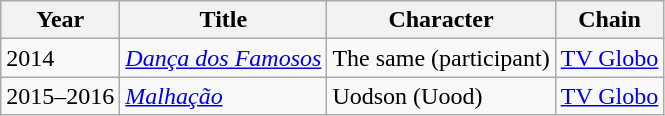<table class="wikitable">
<tr>
<th>Year</th>
<th>Title</th>
<th>Character</th>
<th>Chain</th>
</tr>
<tr>
<td>2014</td>
<td><em><a href='#'>Dança dos Famosos</a></em></td>
<td>The same (participant)</td>
<td><a href='#'>TV Globo</a></td>
</tr>
<tr>
<td>2015–2016</td>
<td><em><a href='#'>Malhação</a></em></td>
<td>Uodson (Uood)</td>
<td><a href='#'>TV Globo</a></td>
</tr>
</table>
